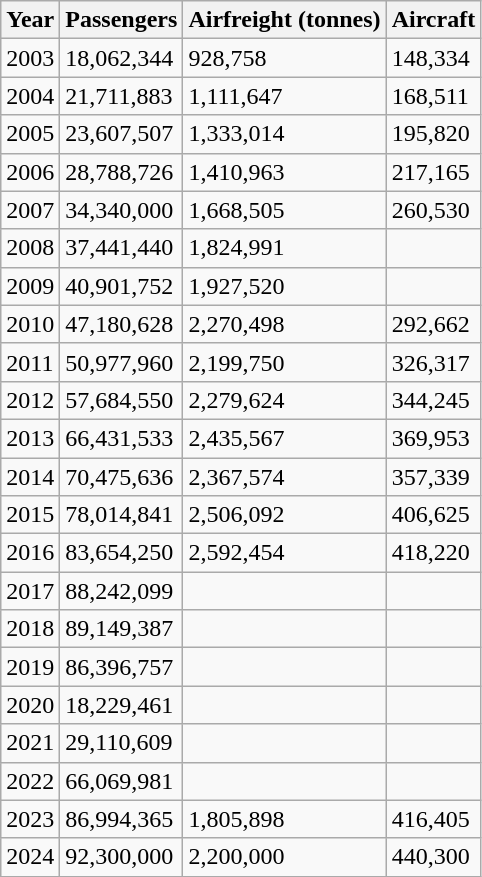<table class="wikitable">
<tr>
<th>Year</th>
<th>Passengers</th>
<th>Airfreight (tonnes)</th>
<th>Aircraft</th>
</tr>
<tr>
<td>2003</td>
<td>18,062,344</td>
<td>928,758</td>
<td>148,334</td>
</tr>
<tr>
<td>2004</td>
<td>21,711,883</td>
<td>1,111,647</td>
<td>168,511</td>
</tr>
<tr>
<td>2005</td>
<td>23,607,507</td>
<td>1,333,014</td>
<td>195,820</td>
</tr>
<tr>
<td>2006</td>
<td>28,788,726</td>
<td>1,410,963</td>
<td>217,165</td>
</tr>
<tr>
<td>2007</td>
<td>34,340,000</td>
<td>1,668,505</td>
<td>260,530</td>
</tr>
<tr>
<td>2008</td>
<td>37,441,440</td>
<td>1,824,991</td>
<td></td>
</tr>
<tr>
<td>2009</td>
<td>40,901,752</td>
<td>1,927,520</td>
<td></td>
</tr>
<tr>
<td>2010</td>
<td>47,180,628</td>
<td>2,270,498</td>
<td>292,662</td>
</tr>
<tr>
<td>2011</td>
<td>50,977,960</td>
<td>2,199,750</td>
<td>326,317</td>
</tr>
<tr>
<td>2012</td>
<td>57,684,550</td>
<td>2,279,624</td>
<td>344,245</td>
</tr>
<tr>
<td>2013</td>
<td>66,431,533</td>
<td>2,435,567</td>
<td>369,953</td>
</tr>
<tr>
<td>2014</td>
<td>70,475,636</td>
<td>2,367,574</td>
<td>357,339</td>
</tr>
<tr>
<td>2015</td>
<td>78,014,841</td>
<td>2,506,092</td>
<td>406,625</td>
</tr>
<tr>
<td>2016</td>
<td>83,654,250</td>
<td>2,592,454</td>
<td>418,220</td>
</tr>
<tr>
<td>2017</td>
<td>88,242,099</td>
<td></td>
<td></td>
</tr>
<tr>
<td>2018</td>
<td>89,149,387</td>
<td></td>
<td></td>
</tr>
<tr>
<td>2019</td>
<td>86,396,757</td>
<td></td>
<td></td>
</tr>
<tr>
<td>2020</td>
<td>18,229,461</td>
<td></td>
<td></td>
</tr>
<tr>
<td>2021</td>
<td>29,110,609</td>
<td></td>
<td></td>
</tr>
<tr>
<td>2022</td>
<td>66,069,981</td>
<td></td>
<td></td>
</tr>
<tr>
<td>2023</td>
<td>86,994,365</td>
<td>1,805,898</td>
<td>416,405</td>
</tr>
<tr>
<td>2024</td>
<td>92,300,000</td>
<td>2,200,000</td>
<td>440,300</td>
</tr>
</table>
